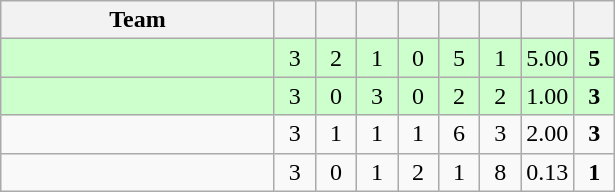<table class="wikitable" style="text-align:center">
<tr>
<th width=175>Team</th>
<th width=20></th>
<th width=20></th>
<th width=20></th>
<th width=20></th>
<th width=20></th>
<th width=20></th>
<th width=20></th>
<th width=20></th>
</tr>
<tr bgcolor="#ccffcc">
<td align="left"></td>
<td>3</td>
<td>2</td>
<td>1</td>
<td>0</td>
<td>5</td>
<td>1</td>
<td>5.00</td>
<td><strong>5</strong></td>
</tr>
<tr bgcolor="#ccffcc">
<td align="left"></td>
<td>3</td>
<td>0</td>
<td>3</td>
<td>0</td>
<td>2</td>
<td>2</td>
<td>1.00</td>
<td><strong>3</strong></td>
</tr>
<tr>
<td align="left"></td>
<td>3</td>
<td>1</td>
<td>1</td>
<td>1</td>
<td>6</td>
<td>3</td>
<td>2.00</td>
<td><strong>3</strong></td>
</tr>
<tr>
<td align="left"></td>
<td>3</td>
<td>0</td>
<td>1</td>
<td>2</td>
<td>1</td>
<td>8</td>
<td>0.13</td>
<td><strong>1</strong></td>
</tr>
</table>
